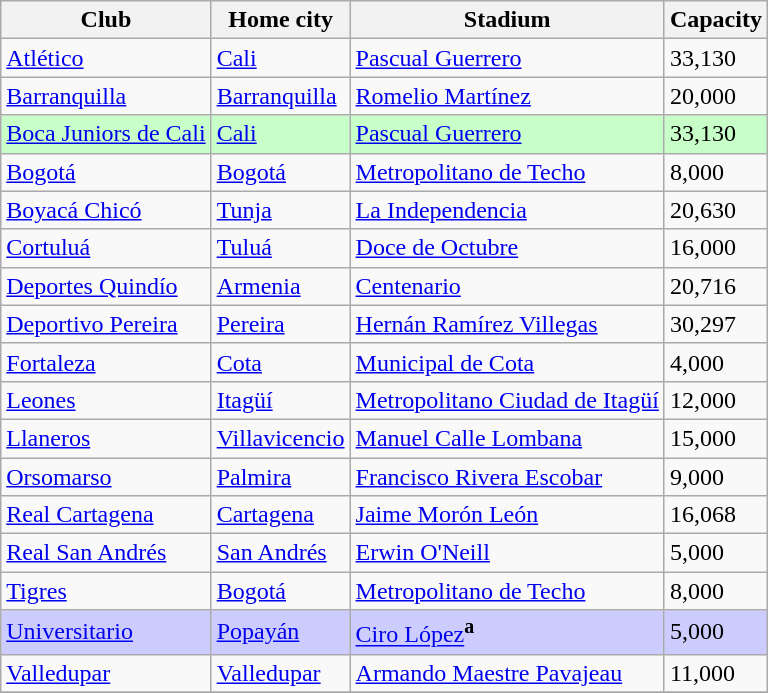<table class="wikitable sortable">
<tr>
<th>Club</th>
<th>Home city</th>
<th>Stadium</th>
<th>Capacity</th>
</tr>
<tr>
<td><a href='#'>Atlético</a></td>
<td><a href='#'>Cali</a></td>
<td><a href='#'>Pascual Guerrero</a></td>
<td>33,130</td>
</tr>
<tr>
<td><a href='#'>Barranquilla</a></td>
<td><a href='#'>Barranquilla</a></td>
<td><a href='#'>Romelio Martínez</a></td>
<td>20,000</td>
</tr>
<tr>
<td bgcolor=#C8FFC8><a href='#'>Boca Juniors de Cali</a></td>
<td bgcolor=#C8FFC8><a href='#'>Cali</a></td>
<td bgcolor=#C8FFC8><a href='#'>Pascual Guerrero</a></td>
<td bgcolor=#C8FFC8>33,130</td>
</tr>
<tr>
<td><a href='#'>Bogotá</a></td>
<td><a href='#'>Bogotá</a></td>
<td><a href='#'>Metropolitano de Techo</a></td>
<td>8,000</td>
</tr>
<tr>
<td><a href='#'>Boyacá Chicó</a></td>
<td><a href='#'>Tunja</a></td>
<td><a href='#'>La Independencia</a></td>
<td>20,630</td>
</tr>
<tr>
<td><a href='#'>Cortuluá</a></td>
<td><a href='#'>Tuluá</a></td>
<td><a href='#'>Doce de Octubre</a></td>
<td>16,000</td>
</tr>
<tr>
<td><a href='#'>Deportes Quindío</a></td>
<td><a href='#'>Armenia</a></td>
<td><a href='#'>Centenario</a></td>
<td>20,716</td>
</tr>
<tr>
<td><a href='#'>Deportivo Pereira</a></td>
<td><a href='#'>Pereira</a></td>
<td><a href='#'>Hernán Ramírez Villegas</a></td>
<td>30,297</td>
</tr>
<tr>
<td><a href='#'>Fortaleza</a></td>
<td><a href='#'>Cota</a></td>
<td><a href='#'>Municipal de Cota</a></td>
<td>4,000</td>
</tr>
<tr>
<td><a href='#'>Leones</a></td>
<td><a href='#'>Itagüí</a></td>
<td><a href='#'>Metropolitano Ciudad de Itagüí</a></td>
<td>12,000</td>
</tr>
<tr>
<td><a href='#'>Llaneros</a></td>
<td><a href='#'>Villavicencio</a></td>
<td><a href='#'>Manuel Calle Lombana</a></td>
<td>15,000</td>
</tr>
<tr>
<td><a href='#'>Orsomarso</a></td>
<td><a href='#'>Palmira</a></td>
<td><a href='#'>Francisco Rivera Escobar</a></td>
<td>9,000</td>
</tr>
<tr>
<td><a href='#'>Real Cartagena</a></td>
<td><a href='#'>Cartagena</a></td>
<td><a href='#'>Jaime Morón León</a></td>
<td>16,068</td>
</tr>
<tr>
<td><a href='#'>Real San Andrés</a></td>
<td><a href='#'>San Andrés</a></td>
<td><a href='#'>Erwin O'Neill</a></td>
<td>5,000</td>
</tr>
<tr>
<td><a href='#'>Tigres</a></td>
<td><a href='#'>Bogotá</a></td>
<td><a href='#'>Metropolitano de Techo</a></td>
<td>8,000</td>
</tr>
<tr>
<td bgcolor=#CCCCFF><a href='#'>Universitario</a></td>
<td bgcolor=#CCCCFF><a href='#'>Popayán</a></td>
<td bgcolor=#CCCCFF><a href='#'>Ciro López</a><sup><strong>a</strong></sup></td>
<td bgcolor=#CCCCFF>5,000</td>
</tr>
<tr>
<td><a href='#'>Valledupar</a></td>
<td><a href='#'>Valledupar</a></td>
<td><a href='#'>Armando Maestre Pavajeau</a></td>
<td>11,000</td>
</tr>
<tr>
</tr>
</table>
